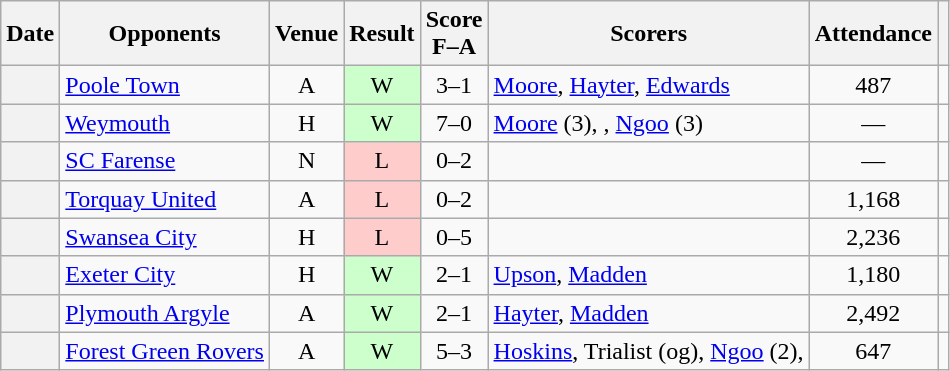<table class="wikitable plainrowheaders sortable" style="text-align:center">
<tr>
<th scope=col>Date</th>
<th scope=col>Opponents</th>
<th scope=col>Venue</th>
<th scope=col>Result</th>
<th scope=col>Score<br>F–A</th>
<th scope=col class=unsortable>Scorers</th>
<th scope=col>Attendance</th>
<th scope=col class=unsortable></th>
</tr>
<tr>
<th scope=row></th>
<td align=left><a href='#'>Poole Town</a></td>
<td>A</td>
<td style="background-color:#CCFFCC">W</td>
<td>3–1</td>
<td align="left"><a href='#'>Moore</a>, <a href='#'>Hayter</a>, <a href='#'>Edwards</a></td>
<td>487</td>
<td></td>
</tr>
<tr>
<th scope=row></th>
<td align=left><a href='#'>Weymouth</a></td>
<td>H</td>
<td style="background-color:#CCFFCC">W</td>
<td>7–0</td>
<td align="left"><a href='#'>Moore</a> (3), , <a href='#'>Ngoo</a> (3)</td>
<td>—</td>
<td></td>
</tr>
<tr>
<th scope=row></th>
<td align=left><a href='#'>SC Farense</a></td>
<td>N</td>
<td style="background-color:#FFCCCC">L</td>
<td>0–2</td>
<td align="left"></td>
<td>—</td>
<td></td>
</tr>
<tr>
<th scope=row></th>
<td align=left><a href='#'>Torquay United</a></td>
<td>A</td>
<td style="background-color:#FFCCCC">L</td>
<td>0–2</td>
<td align="left"></td>
<td>1,168</td>
<td></td>
</tr>
<tr>
<th scope=row></th>
<td align=left><a href='#'>Swansea City</a></td>
<td>H</td>
<td style="background-color:#FFCCCC">L</td>
<td>0–5</td>
<td align="left"></td>
<td>2,236</td>
<td></td>
</tr>
<tr>
<th scope=row></th>
<td align=left><a href='#'>Exeter City</a></td>
<td>H</td>
<td style="background-color:#CCFFCC">W</td>
<td>2–1</td>
<td align="left"><a href='#'>Upson</a>, <a href='#'>Madden</a></td>
<td>1,180</td>
<td></td>
</tr>
<tr>
<th scope=row></th>
<td align=left><a href='#'>Plymouth Argyle</a></td>
<td>A</td>
<td style="background-color:#CCFFCC">W</td>
<td>2–1</td>
<td align="left"><a href='#'>Hayter</a>, <a href='#'>Madden</a></td>
<td>2,492</td>
<td></td>
</tr>
<tr>
<th scope=row></th>
<td align=left><a href='#'>Forest Green Rovers</a></td>
<td>A</td>
<td style="background-color:#CCFFCC">W</td>
<td>5–3</td>
<td align="left"><a href='#'>Hoskins</a>, Trialist (og), <a href='#'>Ngoo</a> (2), </td>
<td>647</td>
<td></td>
</tr>
</table>
